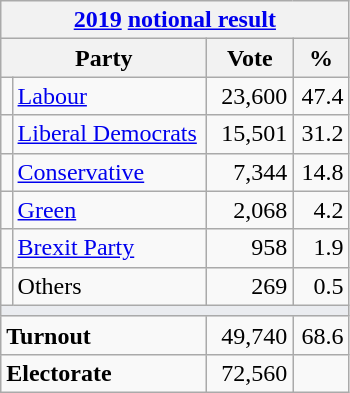<table class="wikitable">
<tr>
<th colspan="4"><a href='#'>2019</a> <a href='#'>notional result</a></th>
</tr>
<tr>
<th bgcolor="#DDDDFF" width="130px" colspan="2">Party</th>
<th bgcolor="#DDDDFF" width="50px">Vote</th>
<th bgcolor="#DDDDFF" width="30px">%</th>
</tr>
<tr>
<td></td>
<td><a href='#'>Labour</a></td>
<td align=right>23,600</td>
<td align=right>47.4</td>
</tr>
<tr>
<td></td>
<td><a href='#'>Liberal Democrats</a></td>
<td align=right>15,501</td>
<td align=right>31.2</td>
</tr>
<tr>
<td></td>
<td><a href='#'>Conservative</a></td>
<td align=right>7,344</td>
<td align=right>14.8</td>
</tr>
<tr>
<td></td>
<td><a href='#'>Green</a></td>
<td align=right>2,068</td>
<td align=right>4.2</td>
</tr>
<tr>
<td></td>
<td><a href='#'>Brexit Party</a></td>
<td align=right>958</td>
<td align=right>1.9</td>
</tr>
<tr>
<td></td>
<td>Others</td>
<td align=right>269</td>
<td align=right>0.5</td>
</tr>
<tr>
<td colspan="4" bgcolor="#EAECF0"></td>
</tr>
<tr>
<td colspan="2"><strong>Turnout</strong></td>
<td align=right>49,740</td>
<td align=right>68.6</td>
</tr>
<tr>
<td colspan="2"><strong>Electorate</strong></td>
<td align=right>72,560</td>
</tr>
</table>
